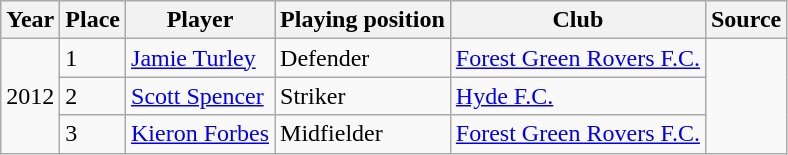<table class="wikitable">
<tr>
<th>Year</th>
<th>Place</th>
<th>Player</th>
<th>Playing position</th>
<th>Club</th>
<th>Source</th>
</tr>
<tr>
<td rowspan="3">2012</td>
<td>1</td>
<td><a href='#'>Jamie Turley</a></td>
<td>Defender</td>
<td> <a href='#'>Forest Green Rovers F.C.</a></td>
<td rowspan="3"></td>
</tr>
<tr>
<td>2</td>
<td><a href='#'>Scott Spencer</a></td>
<td>Striker</td>
<td> <a href='#'>Hyde F.C.</a></td>
</tr>
<tr>
<td>3</td>
<td><a href='#'>Kieron Forbes</a></td>
<td>Midfielder</td>
<td> <a href='#'>Forest Green Rovers F.C.</a></td>
</tr>
</table>
